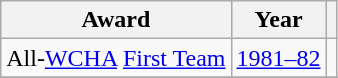<table class="wikitable">
<tr>
<th>Award</th>
<th>Year</th>
<th></th>
</tr>
<tr>
<td>All-<a href='#'>WCHA</a> <a href='#'>First Team</a></td>
<td><a href='#'>1981–82</a></td>
<td></td>
</tr>
<tr>
</tr>
</table>
